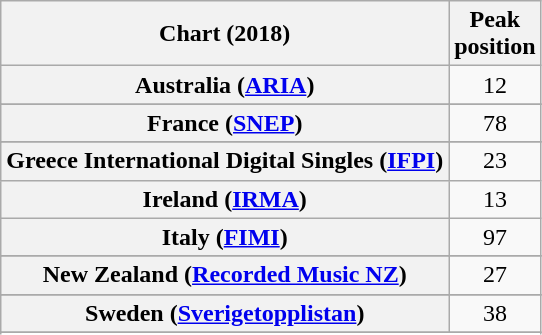<table class="wikitable sortable plainrowheaders" style="text-align:center">
<tr>
<th scope="col">Chart (2018)</th>
<th scope="col">Peak<br> position</th>
</tr>
<tr>
<th scope="row">Australia (<a href='#'>ARIA</a>)</th>
<td>12</td>
</tr>
<tr>
</tr>
<tr>
</tr>
<tr>
</tr>
<tr>
<th scope="row">France (<a href='#'>SNEP</a>)</th>
<td>78</td>
</tr>
<tr>
</tr>
<tr>
<th scope="row">Greece International Digital Singles (<a href='#'>IFPI</a>)</th>
<td>23</td>
</tr>
<tr>
<th scope="row">Ireland (<a href='#'>IRMA</a>)</th>
<td>13</td>
</tr>
<tr>
<th scope="row">Italy (<a href='#'>FIMI</a>)</th>
<td>97</td>
</tr>
<tr>
</tr>
<tr>
<th scope="row">New Zealand (<a href='#'>Recorded Music NZ</a>)</th>
<td>27</td>
</tr>
<tr>
</tr>
<tr>
</tr>
<tr>
</tr>
<tr>
<th scope="row">Sweden (<a href='#'>Sverigetopplistan</a>)</th>
<td>38</td>
</tr>
<tr>
</tr>
<tr>
</tr>
<tr>
</tr>
<tr>
</tr>
</table>
